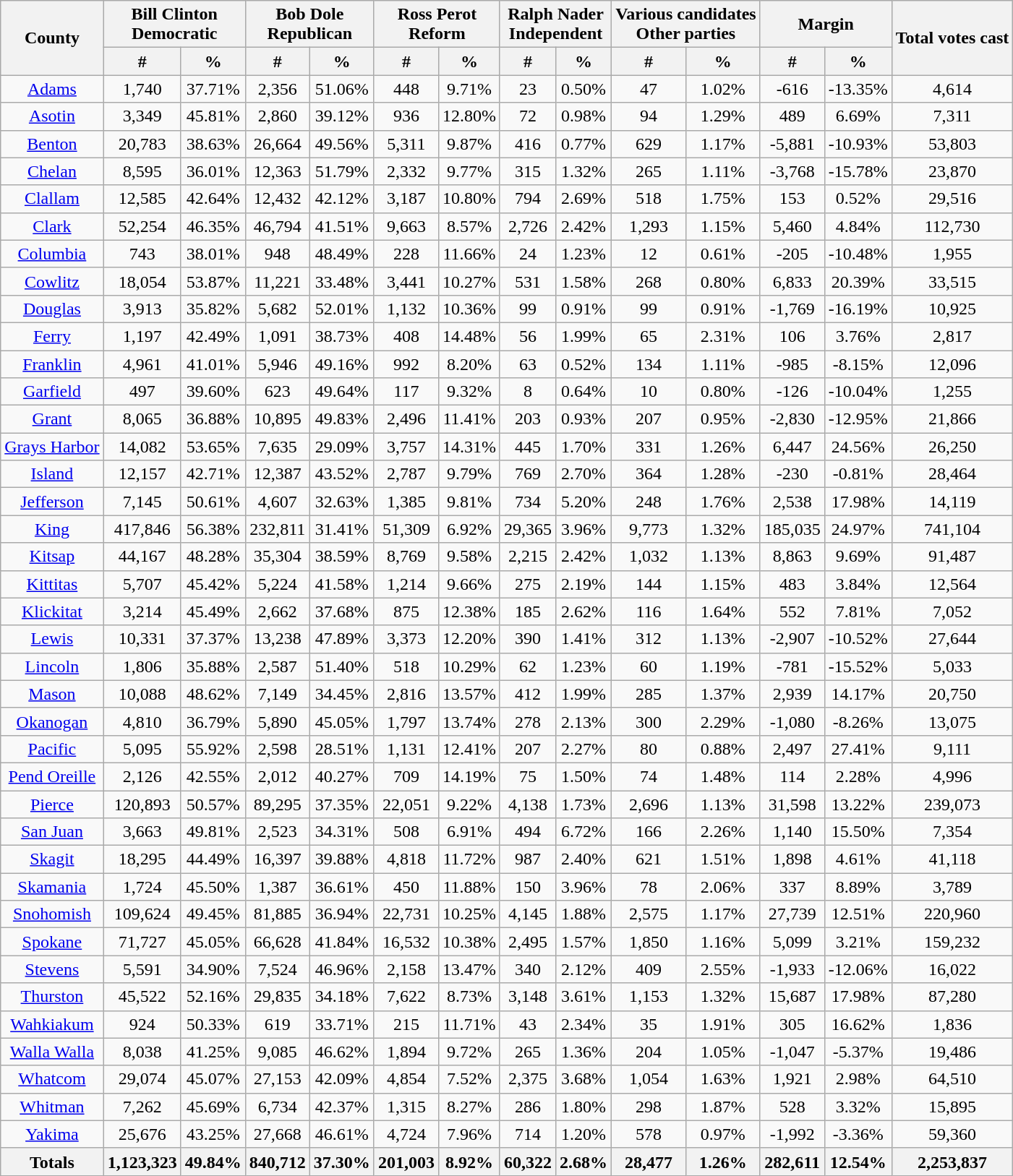<table class="wikitable sortable" style="text-align:center">
<tr>
<th style="text-align:center;" rowspan="2">County</th>
<th style="text-align:center;" colspan="2">Bill Clinton<br>Democratic</th>
<th style="text-align:center;" colspan="2">Bob Dole<br>Republican</th>
<th style="text-align:center;" colspan="2">Ross Perot<br>Reform</th>
<th style="text-align:center;" colspan="2">Ralph Nader<br>Independent</th>
<th style="text-align:center;" colspan="2">Various candidates<br>Other parties</th>
<th style="text-align:center;" colspan="2">Margin</th>
<th style="text-align:center;" rowspan="2">Total votes cast</th>
</tr>
<tr>
<th style="text-align:center;" data-sort-type="number">#</th>
<th style="text-align:center;" data-sort-type="number">%</th>
<th style="text-align:center;" data-sort-type="number">#</th>
<th style="text-align:center;" data-sort-type="number">%</th>
<th style="text-align:center;" data-sort-type="number">#</th>
<th style="text-align:center;" data-sort-type="number">%</th>
<th style="text-align:center;" data-sort-type="number">#</th>
<th style="text-align:center;" data-sort-type="number">%</th>
<th style="text-align:center;" data-sort-type="number">#</th>
<th style="text-align:center;" data-sort-type="number">%</th>
<th style="text-align:center;" data-sort-type="number">#</th>
<th style="text-align:center;" data-sort-type="number">%</th>
</tr>
<tr style="text-align:center;">
<td><a href='#'>Adams</a></td>
<td>1,740</td>
<td>37.71%</td>
<td>2,356</td>
<td>51.06%</td>
<td>448</td>
<td>9.71%</td>
<td>23</td>
<td>0.50%</td>
<td>47</td>
<td>1.02%</td>
<td>-616</td>
<td>-13.35%</td>
<td>4,614</td>
</tr>
<tr style="text-align:center;">
<td><a href='#'>Asotin</a></td>
<td>3,349</td>
<td>45.81%</td>
<td>2,860</td>
<td>39.12%</td>
<td>936</td>
<td>12.80%</td>
<td>72</td>
<td>0.98%</td>
<td>94</td>
<td>1.29%</td>
<td>489</td>
<td>6.69%</td>
<td>7,311</td>
</tr>
<tr style="text-align:center;">
<td><a href='#'>Benton</a></td>
<td>20,783</td>
<td>38.63%</td>
<td>26,664</td>
<td>49.56%</td>
<td>5,311</td>
<td>9.87%</td>
<td>416</td>
<td>0.77%</td>
<td>629</td>
<td>1.17%</td>
<td>-5,881</td>
<td>-10.93%</td>
<td>53,803</td>
</tr>
<tr style="text-align:center;">
<td><a href='#'>Chelan</a></td>
<td>8,595</td>
<td>36.01%</td>
<td>12,363</td>
<td>51.79%</td>
<td>2,332</td>
<td>9.77%</td>
<td>315</td>
<td>1.32%</td>
<td>265</td>
<td>1.11%</td>
<td>-3,768</td>
<td>-15.78%</td>
<td>23,870</td>
</tr>
<tr style="text-align:center;">
<td><a href='#'>Clallam</a></td>
<td>12,585</td>
<td>42.64%</td>
<td>12,432</td>
<td>42.12%</td>
<td>3,187</td>
<td>10.80%</td>
<td>794</td>
<td>2.69%</td>
<td>518</td>
<td>1.75%</td>
<td>153</td>
<td>0.52%</td>
<td>29,516</td>
</tr>
<tr style="text-align:center;">
<td><a href='#'>Clark</a></td>
<td>52,254</td>
<td>46.35%</td>
<td>46,794</td>
<td>41.51%</td>
<td>9,663</td>
<td>8.57%</td>
<td>2,726</td>
<td>2.42%</td>
<td>1,293</td>
<td>1.15%</td>
<td>5,460</td>
<td>4.84%</td>
<td>112,730</td>
</tr>
<tr style="text-align:center;">
<td><a href='#'>Columbia</a></td>
<td>743</td>
<td>38.01%</td>
<td>948</td>
<td>48.49%</td>
<td>228</td>
<td>11.66%</td>
<td>24</td>
<td>1.23%</td>
<td>12</td>
<td>0.61%</td>
<td>-205</td>
<td>-10.48%</td>
<td>1,955</td>
</tr>
<tr style="text-align:center;">
<td><a href='#'>Cowlitz</a></td>
<td>18,054</td>
<td>53.87%</td>
<td>11,221</td>
<td>33.48%</td>
<td>3,441</td>
<td>10.27%</td>
<td>531</td>
<td>1.58%</td>
<td>268</td>
<td>0.80%</td>
<td>6,833</td>
<td>20.39%</td>
<td>33,515</td>
</tr>
<tr style="text-align:center;">
<td><a href='#'>Douglas</a></td>
<td>3,913</td>
<td>35.82%</td>
<td>5,682</td>
<td>52.01%</td>
<td>1,132</td>
<td>10.36%</td>
<td>99</td>
<td>0.91%</td>
<td>99</td>
<td>0.91%</td>
<td>-1,769</td>
<td>-16.19%</td>
<td>10,925</td>
</tr>
<tr style="text-align:center;">
<td><a href='#'>Ferry</a></td>
<td>1,197</td>
<td>42.49%</td>
<td>1,091</td>
<td>38.73%</td>
<td>408</td>
<td>14.48%</td>
<td>56</td>
<td>1.99%</td>
<td>65</td>
<td>2.31%</td>
<td>106</td>
<td>3.76%</td>
<td>2,817</td>
</tr>
<tr style="text-align:center;">
<td><a href='#'>Franklin</a></td>
<td>4,961</td>
<td>41.01%</td>
<td>5,946</td>
<td>49.16%</td>
<td>992</td>
<td>8.20%</td>
<td>63</td>
<td>0.52%</td>
<td>134</td>
<td>1.11%</td>
<td>-985</td>
<td>-8.15%</td>
<td>12,096</td>
</tr>
<tr style="text-align:center;">
<td><a href='#'>Garfield</a></td>
<td>497</td>
<td>39.60%</td>
<td>623</td>
<td>49.64%</td>
<td>117</td>
<td>9.32%</td>
<td>8</td>
<td>0.64%</td>
<td>10</td>
<td>0.80%</td>
<td>-126</td>
<td>-10.04%</td>
<td>1,255</td>
</tr>
<tr style="text-align:center;">
<td><a href='#'>Grant</a></td>
<td>8,065</td>
<td>36.88%</td>
<td>10,895</td>
<td>49.83%</td>
<td>2,496</td>
<td>11.41%</td>
<td>203</td>
<td>0.93%</td>
<td>207</td>
<td>0.95%</td>
<td>-2,830</td>
<td>-12.95%</td>
<td>21,866</td>
</tr>
<tr style="text-align:center;">
<td><a href='#'>Grays Harbor</a></td>
<td>14,082</td>
<td>53.65%</td>
<td>7,635</td>
<td>29.09%</td>
<td>3,757</td>
<td>14.31%</td>
<td>445</td>
<td>1.70%</td>
<td>331</td>
<td>1.26%</td>
<td>6,447</td>
<td>24.56%</td>
<td>26,250</td>
</tr>
<tr style="text-align:center;">
<td><a href='#'>Island</a></td>
<td>12,157</td>
<td>42.71%</td>
<td>12,387</td>
<td>43.52%</td>
<td>2,787</td>
<td>9.79%</td>
<td>769</td>
<td>2.70%</td>
<td>364</td>
<td>1.28%</td>
<td>-230</td>
<td>-0.81%</td>
<td>28,464</td>
</tr>
<tr style="text-align:center;">
<td><a href='#'>Jefferson</a></td>
<td>7,145</td>
<td>50.61%</td>
<td>4,607</td>
<td>32.63%</td>
<td>1,385</td>
<td>9.81%</td>
<td>734</td>
<td>5.20%</td>
<td>248</td>
<td>1.76%</td>
<td>2,538</td>
<td>17.98%</td>
<td>14,119</td>
</tr>
<tr style="text-align:center;">
<td><a href='#'>King</a></td>
<td>417,846</td>
<td>56.38%</td>
<td>232,811</td>
<td>31.41%</td>
<td>51,309</td>
<td>6.92%</td>
<td>29,365</td>
<td>3.96%</td>
<td>9,773</td>
<td>1.32%</td>
<td>185,035</td>
<td>24.97%</td>
<td>741,104</td>
</tr>
<tr style="text-align:center;">
<td><a href='#'>Kitsap</a></td>
<td>44,167</td>
<td>48.28%</td>
<td>35,304</td>
<td>38.59%</td>
<td>8,769</td>
<td>9.58%</td>
<td>2,215</td>
<td>2.42%</td>
<td>1,032</td>
<td>1.13%</td>
<td>8,863</td>
<td>9.69%</td>
<td>91,487</td>
</tr>
<tr style="text-align:center;">
<td><a href='#'>Kittitas</a></td>
<td>5,707</td>
<td>45.42%</td>
<td>5,224</td>
<td>41.58%</td>
<td>1,214</td>
<td>9.66%</td>
<td>275</td>
<td>2.19%</td>
<td>144</td>
<td>1.15%</td>
<td>483</td>
<td>3.84%</td>
<td>12,564</td>
</tr>
<tr style="text-align:center;">
<td><a href='#'>Klickitat</a></td>
<td>3,214</td>
<td>45.49%</td>
<td>2,662</td>
<td>37.68%</td>
<td>875</td>
<td>12.38%</td>
<td>185</td>
<td>2.62%</td>
<td>116</td>
<td>1.64%</td>
<td>552</td>
<td>7.81%</td>
<td>7,052</td>
</tr>
<tr style="text-align:center;">
<td><a href='#'>Lewis</a></td>
<td>10,331</td>
<td>37.37%</td>
<td>13,238</td>
<td>47.89%</td>
<td>3,373</td>
<td>12.20%</td>
<td>390</td>
<td>1.41%</td>
<td>312</td>
<td>1.13%</td>
<td>-2,907</td>
<td>-10.52%</td>
<td>27,644</td>
</tr>
<tr style="text-align:center;">
<td><a href='#'>Lincoln</a></td>
<td>1,806</td>
<td>35.88%</td>
<td>2,587</td>
<td>51.40%</td>
<td>518</td>
<td>10.29%</td>
<td>62</td>
<td>1.23%</td>
<td>60</td>
<td>1.19%</td>
<td>-781</td>
<td>-15.52%</td>
<td>5,033</td>
</tr>
<tr style="text-align:center;">
<td><a href='#'>Mason</a></td>
<td>10,088</td>
<td>48.62%</td>
<td>7,149</td>
<td>34.45%</td>
<td>2,816</td>
<td>13.57%</td>
<td>412</td>
<td>1.99%</td>
<td>285</td>
<td>1.37%</td>
<td>2,939</td>
<td>14.17%</td>
<td>20,750</td>
</tr>
<tr style="text-align:center;">
<td><a href='#'>Okanogan</a></td>
<td>4,810</td>
<td>36.79%</td>
<td>5,890</td>
<td>45.05%</td>
<td>1,797</td>
<td>13.74%</td>
<td>278</td>
<td>2.13%</td>
<td>300</td>
<td>2.29%</td>
<td>-1,080</td>
<td>-8.26%</td>
<td>13,075</td>
</tr>
<tr style="text-align:center;">
<td><a href='#'>Pacific</a></td>
<td>5,095</td>
<td>55.92%</td>
<td>2,598</td>
<td>28.51%</td>
<td>1,131</td>
<td>12.41%</td>
<td>207</td>
<td>2.27%</td>
<td>80</td>
<td>0.88%</td>
<td>2,497</td>
<td>27.41%</td>
<td>9,111</td>
</tr>
<tr style="text-align:center;">
<td><a href='#'>Pend Oreille</a></td>
<td>2,126</td>
<td>42.55%</td>
<td>2,012</td>
<td>40.27%</td>
<td>709</td>
<td>14.19%</td>
<td>75</td>
<td>1.50%</td>
<td>74</td>
<td>1.48%</td>
<td>114</td>
<td>2.28%</td>
<td>4,996</td>
</tr>
<tr style="text-align:center;">
<td><a href='#'>Pierce</a></td>
<td>120,893</td>
<td>50.57%</td>
<td>89,295</td>
<td>37.35%</td>
<td>22,051</td>
<td>9.22%</td>
<td>4,138</td>
<td>1.73%</td>
<td>2,696</td>
<td>1.13%</td>
<td>31,598</td>
<td>13.22%</td>
<td>239,073</td>
</tr>
<tr style="text-align:center;">
<td><a href='#'>San Juan</a></td>
<td>3,663</td>
<td>49.81%</td>
<td>2,523</td>
<td>34.31%</td>
<td>508</td>
<td>6.91%</td>
<td>494</td>
<td>6.72%</td>
<td>166</td>
<td>2.26%</td>
<td>1,140</td>
<td>15.50%</td>
<td>7,354</td>
</tr>
<tr style="text-align:center;">
<td><a href='#'>Skagit</a></td>
<td>18,295</td>
<td>44.49%</td>
<td>16,397</td>
<td>39.88%</td>
<td>4,818</td>
<td>11.72%</td>
<td>987</td>
<td>2.40%</td>
<td>621</td>
<td>1.51%</td>
<td>1,898</td>
<td>4.61%</td>
<td>41,118</td>
</tr>
<tr style="text-align:center;">
<td><a href='#'>Skamania</a></td>
<td>1,724</td>
<td>45.50%</td>
<td>1,387</td>
<td>36.61%</td>
<td>450</td>
<td>11.88%</td>
<td>150</td>
<td>3.96%</td>
<td>78</td>
<td>2.06%</td>
<td>337</td>
<td>8.89%</td>
<td>3,789</td>
</tr>
<tr style="text-align:center;">
<td><a href='#'>Snohomish</a></td>
<td>109,624</td>
<td>49.45%</td>
<td>81,885</td>
<td>36.94%</td>
<td>22,731</td>
<td>10.25%</td>
<td>4,145</td>
<td>1.88%</td>
<td>2,575</td>
<td>1.17%</td>
<td>27,739</td>
<td>12.51%</td>
<td>220,960</td>
</tr>
<tr style="text-align:center;">
<td><a href='#'>Spokane</a></td>
<td>71,727</td>
<td>45.05%</td>
<td>66,628</td>
<td>41.84%</td>
<td>16,532</td>
<td>10.38%</td>
<td>2,495</td>
<td>1.57%</td>
<td>1,850</td>
<td>1.16%</td>
<td>5,099</td>
<td>3.21%</td>
<td>159,232</td>
</tr>
<tr style="text-align:center;">
<td><a href='#'>Stevens</a></td>
<td>5,591</td>
<td>34.90%</td>
<td>7,524</td>
<td>46.96%</td>
<td>2,158</td>
<td>13.47%</td>
<td>340</td>
<td>2.12%</td>
<td>409</td>
<td>2.55%</td>
<td>-1,933</td>
<td>-12.06%</td>
<td>16,022</td>
</tr>
<tr style="text-align:center;">
<td><a href='#'>Thurston</a></td>
<td>45,522</td>
<td>52.16%</td>
<td>29,835</td>
<td>34.18%</td>
<td>7,622</td>
<td>8.73%</td>
<td>3,148</td>
<td>3.61%</td>
<td>1,153</td>
<td>1.32%</td>
<td>15,687</td>
<td>17.98%</td>
<td>87,280</td>
</tr>
<tr style="text-align:center;">
<td><a href='#'>Wahkiakum</a></td>
<td>924</td>
<td>50.33%</td>
<td>619</td>
<td>33.71%</td>
<td>215</td>
<td>11.71%</td>
<td>43</td>
<td>2.34%</td>
<td>35</td>
<td>1.91%</td>
<td>305</td>
<td>16.62%</td>
<td>1,836</td>
</tr>
<tr style="text-align:center;">
<td><a href='#'>Walla Walla</a></td>
<td>8,038</td>
<td>41.25%</td>
<td>9,085</td>
<td>46.62%</td>
<td>1,894</td>
<td>9.72%</td>
<td>265</td>
<td>1.36%</td>
<td>204</td>
<td>1.05%</td>
<td>-1,047</td>
<td>-5.37%</td>
<td>19,486</td>
</tr>
<tr style="text-align:center;">
<td><a href='#'>Whatcom</a></td>
<td>29,074</td>
<td>45.07%</td>
<td>27,153</td>
<td>42.09%</td>
<td>4,854</td>
<td>7.52%</td>
<td>2,375</td>
<td>3.68%</td>
<td>1,054</td>
<td>1.63%</td>
<td>1,921</td>
<td>2.98%</td>
<td>64,510</td>
</tr>
<tr style="text-align:center;">
<td><a href='#'>Whitman</a></td>
<td>7,262</td>
<td>45.69%</td>
<td>6,734</td>
<td>42.37%</td>
<td>1,315</td>
<td>8.27%</td>
<td>286</td>
<td>1.80%</td>
<td>298</td>
<td>1.87%</td>
<td>528</td>
<td>3.32%</td>
<td>15,895</td>
</tr>
<tr style="text-align:center;">
<td><a href='#'>Yakima</a></td>
<td>25,676</td>
<td>43.25%</td>
<td>27,668</td>
<td>46.61%</td>
<td>4,724</td>
<td>7.96%</td>
<td>714</td>
<td>1.20%</td>
<td>578</td>
<td>0.97%</td>
<td>-1,992</td>
<td>-3.36%</td>
<td>59,360</td>
</tr>
<tr style="text-align:center;">
<th>Totals</th>
<th>1,123,323</th>
<th>49.84%</th>
<th>840,712</th>
<th>37.30%</th>
<th>201,003</th>
<th>8.92%</th>
<th>60,322</th>
<th>2.68%</th>
<th>28,477</th>
<th>1.26%</th>
<th>282,611</th>
<th>12.54%</th>
<th>2,253,837</th>
</tr>
</table>
